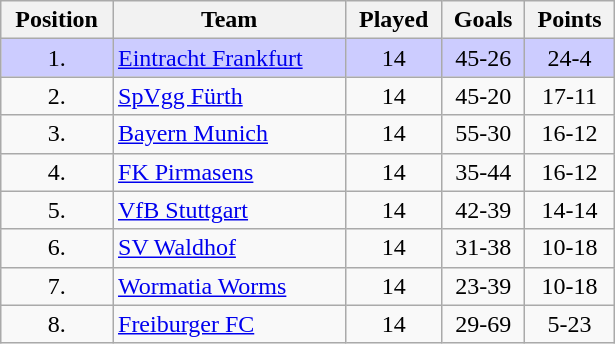<table class="wikitable" style="width:410px; text-align: center;">
<tr>
<th>Position</th>
<th>Team</th>
<th>Played</th>
<th>Goals</th>
<th>Points</th>
</tr>
<tr bgcolor="#ccccff">
<td>1.</td>
<td align="left"><a href='#'>Eintracht Frankfurt</a></td>
<td>14</td>
<td>45-26</td>
<td>24-4</td>
</tr>
<tr>
<td>2.</td>
<td align="left"><a href='#'>SpVgg Fürth</a></td>
<td>14</td>
<td>45-20</td>
<td>17-11</td>
</tr>
<tr>
<td>3.</td>
<td align="left"><a href='#'>Bayern Munich</a></td>
<td>14</td>
<td>55-30</td>
<td>16-12</td>
</tr>
<tr>
<td>4.</td>
<td align="left"><a href='#'>FK Pirmasens</a></td>
<td>14</td>
<td>35-44</td>
<td>16-12</td>
</tr>
<tr>
<td>5.</td>
<td align="left"><a href='#'>VfB Stuttgart</a></td>
<td>14</td>
<td>42-39</td>
<td>14-14</td>
</tr>
<tr>
<td>6.</td>
<td align="left"><a href='#'>SV Waldhof</a></td>
<td>14</td>
<td>31-38</td>
<td>10-18</td>
</tr>
<tr>
<td>7.</td>
<td align="left"><a href='#'>Wormatia Worms</a></td>
<td>14</td>
<td>23-39</td>
<td>10-18</td>
</tr>
<tr>
<td>8.</td>
<td align="left"><a href='#'>Freiburger FC</a></td>
<td>14</td>
<td>29-69</td>
<td>5-23</td>
</tr>
</table>
